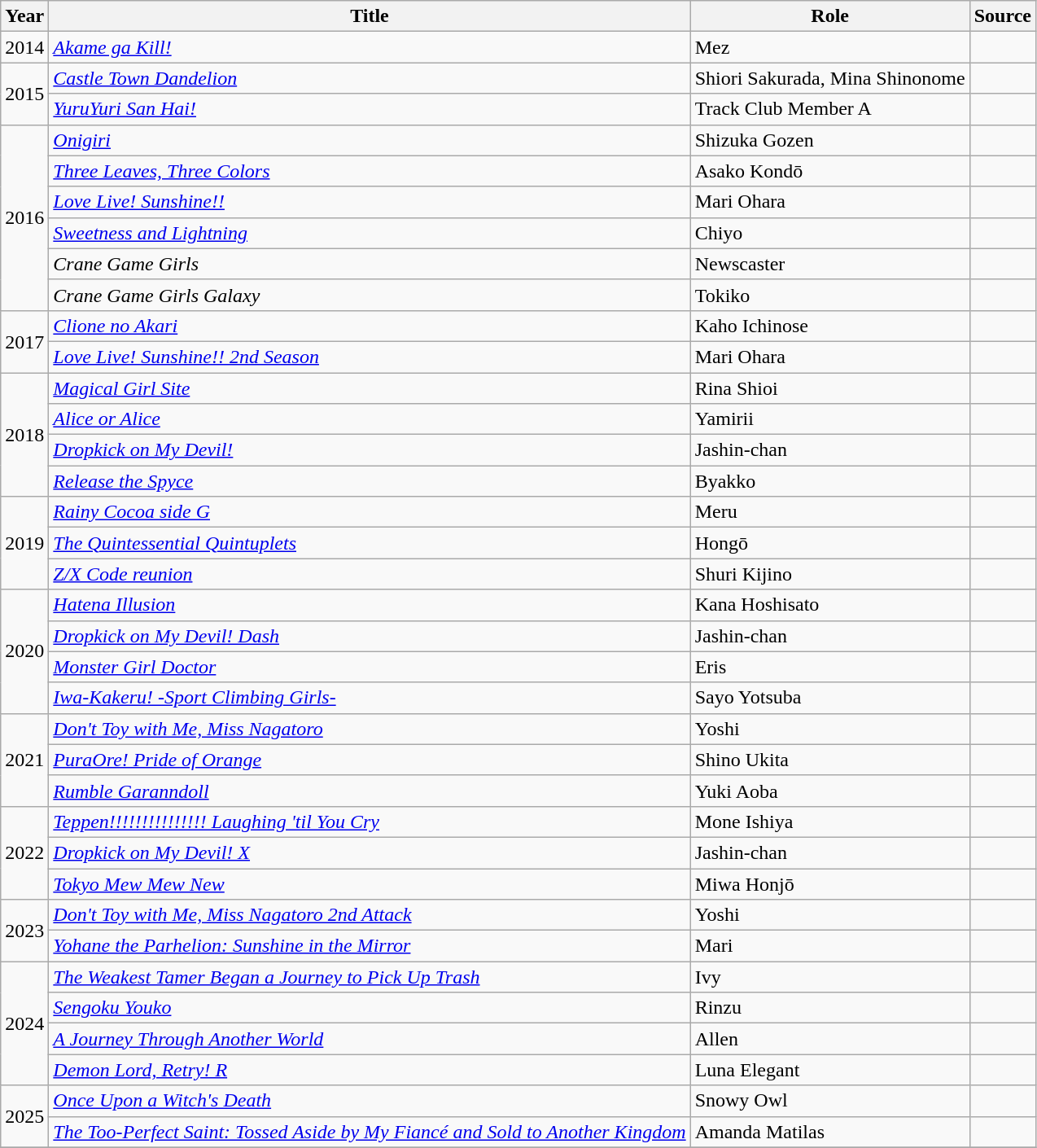<table class="wikitable sortable plainrowheaders">
<tr>
<th>Year</th>
<th>Title</th>
<th>Role</th>
<th class="unsortable">Source</th>
</tr>
<tr>
<td align="center">2014</td>
<td><em><a href='#'>Akame ga Kill!</a></em></td>
<td>Mez</td>
<td></td>
</tr>
<tr>
<td rowspan="2" align="center">2015</td>
<td><em><a href='#'>Castle Town Dandelion</a></em></td>
<td>Shiori Sakurada, Mina Shinonome</td>
<td></td>
</tr>
<tr>
<td><em><a href='#'>YuruYuri San Hai!</a></em></td>
<td>Track Club Member A</td>
<td></td>
</tr>
<tr>
<td rowspan="6" align="center">2016</td>
<td><em><a href='#'>Onigiri</a></em></td>
<td>Shizuka Gozen</td>
<td></td>
</tr>
<tr>
<td><em><a href='#'>Three Leaves, Three Colors</a></em></td>
<td>Asako Kondō</td>
<td></td>
</tr>
<tr>
<td><em><a href='#'>Love Live! Sunshine!!</a></em></td>
<td>Mari Ohara</td>
<td></td>
</tr>
<tr>
<td><em><a href='#'>Sweetness and Lightning</a></em></td>
<td>Chiyo</td>
<td></td>
</tr>
<tr>
<td><em>Crane Game Girls</em></td>
<td>Newscaster</td>
<td></td>
</tr>
<tr>
<td><em>Crane Game Girls Galaxy</em></td>
<td>Tokiko</td>
<td></td>
</tr>
<tr>
<td rowspan="2" align="center">2017</td>
<td><em><a href='#'>Clione no Akari</a></em></td>
<td>Kaho Ichinose</td>
<td></td>
</tr>
<tr>
<td><em><a href='#'>Love Live! Sunshine!! 2nd Season</a></em></td>
<td>Mari Ohara</td>
<td></td>
</tr>
<tr>
<td rowspan="4" align="center">2018</td>
<td><em><a href='#'>Magical Girl Site</a></em></td>
<td>Rina Shioi</td>
<td></td>
</tr>
<tr>
<td><em><a href='#'>Alice or Alice</a></em></td>
<td>Yamirii</td>
<td></td>
</tr>
<tr>
<td><em><a href='#'>Dropkick on My Devil!</a></em></td>
<td>Jashin-chan</td>
<td></td>
</tr>
<tr>
<td><em><a href='#'>Release the Spyce</a></em></td>
<td>Byakko</td>
<td></td>
</tr>
<tr>
<td rowspan="3" align="center">2019</td>
<td><em><a href='#'>Rainy Cocoa side G</a></em></td>
<td>Meru</td>
<td></td>
</tr>
<tr>
<td><em><a href='#'>The Quintessential Quintuplets</a></em></td>
<td>Hongō</td>
<td></td>
</tr>
<tr>
<td><em><a href='#'>Z/X Code reunion</a></em></td>
<td>Shuri Kijino</td>
<td></td>
</tr>
<tr>
<td rowspan="4" align="center">2020</td>
<td><em><a href='#'>Hatena Illusion</a></em></td>
<td>Kana Hoshisato</td>
<td></td>
</tr>
<tr>
<td><em><a href='#'>Dropkick on My Devil! Dash</a></em></td>
<td>Jashin-chan</td>
<td></td>
</tr>
<tr>
<td><em><a href='#'>Monster Girl Doctor</a></em></td>
<td>Eris</td>
<td></td>
</tr>
<tr>
<td><em><a href='#'>Iwa-Kakeru! -Sport Climbing Girls-</a></em></td>
<td>Sayo Yotsuba</td>
<td></td>
</tr>
<tr>
<td rowspan="3" align="center">2021</td>
<td><em><a href='#'>Don't Toy with Me, Miss Nagatoro</a></em></td>
<td>Yoshi</td>
<td></td>
</tr>
<tr>
<td><em><a href='#'>PuraOre! Pride of Orange</a></em></td>
<td>Shino Ukita</td>
<td></td>
</tr>
<tr>
<td><em><a href='#'>Rumble Garanndoll</a></em></td>
<td>Yuki Aoba</td>
<td></td>
</tr>
<tr>
<td rowspan="3" align="center">2022</td>
<td><em><a href='#'>Teppen!!!!!!!!!!!!!!! Laughing 'til You Cry</a></em></td>
<td>Mone Ishiya</td>
<td></td>
</tr>
<tr>
<td><em><a href='#'>Dropkick on My Devil! X</a></em></td>
<td>Jashin-chan</td>
<td></td>
</tr>
<tr>
<td><em><a href='#'>Tokyo Mew Mew New</a></em></td>
<td>Miwa Honjō</td>
<td></td>
</tr>
<tr>
<td rowspan="2" align="center">2023</td>
<td><em><a href='#'>Don't Toy with Me, Miss Nagatoro 2nd Attack</a></em></td>
<td>Yoshi</td>
<td></td>
</tr>
<tr>
<td><em><a href='#'>Yohane the Parhelion: Sunshine in the Mirror</a></em></td>
<td>Mari</td>
<td></td>
</tr>
<tr>
<td rowspan="4" align="center">2024</td>
<td><em><a href='#'>The Weakest Tamer Began a Journey to Pick Up Trash</a></em></td>
<td>Ivy</td>
<td></td>
</tr>
<tr>
<td><em><a href='#'>Sengoku Youko</a></em></td>
<td>Rinzu</td>
<td></td>
</tr>
<tr>
<td><em><a href='#'>A Journey Through Another World</a></em></td>
<td>Allen</td>
<td></td>
</tr>
<tr>
<td><em><a href='#'>Demon Lord, Retry! R</a></em></td>
<td>Luna Elegant</td>
<td></td>
</tr>
<tr>
<td rowspan="2" align="center">2025</td>
<td><em><a href='#'>Once Upon a Witch's Death</a></em></td>
<td>Snowy Owl</td>
<td></td>
</tr>
<tr>
<td><em><a href='#'>The Too-Perfect Saint: Tossed Aside by My Fiancé and Sold to Another Kingdom</a></em></td>
<td>Amanda Matilas</td>
<td></td>
</tr>
<tr>
</tr>
</table>
